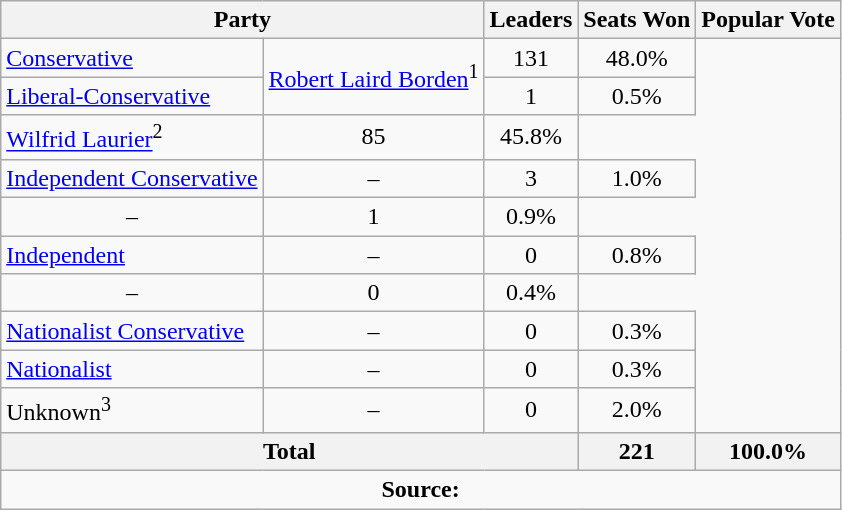<table class="wikitable">
<tr>
<th colspan="2">Party</th>
<th>Leaders</th>
<th>Seats Won</th>
<th>Popular Vote</th>
</tr>
<tr>
<td><a href='#'>Conservative</a></td>
<td rowspan=2><a href='#'>Robert Laird Borden</a><sup>1</sup></td>
<td align=center>131</td>
<td align=center>48.0%</td>
</tr>
<tr>
<td><a href='#'>Liberal-Conservative</a></td>
<td align=center>1</td>
<td align=center>0.5%</td>
</tr>
<tr>
<td><a href='#'>Wilfrid Laurier</a><sup>2</sup></td>
<td align=center>85</td>
<td align=center>45.8%</td>
</tr>
<tr>
<td><a href='#'>Independent Conservative</a></td>
<td align=center>–</td>
<td align=center>3</td>
<td align=center>1.0%</td>
</tr>
<tr>
<td align=center>–</td>
<td align=center>1</td>
<td align=center>0.9%</td>
</tr>
<tr>
<td><a href='#'>Independent</a></td>
<td align=center>–</td>
<td align=center>0</td>
<td align=center>0.8%</td>
</tr>
<tr>
<td align=center>–</td>
<td align=center>0</td>
<td align=center>0.4%</td>
</tr>
<tr>
<td><a href='#'>Nationalist Conservative</a></td>
<td align=center>–</td>
<td align=center>0</td>
<td align=center>0.3%</td>
</tr>
<tr>
<td><a href='#'>Nationalist</a></td>
<td align=center>–</td>
<td align=center>0</td>
<td align=center>0.3%</td>
</tr>
<tr>
<td>Unknown<sup>3</sup></td>
<td align=center>–</td>
<td align=center>0</td>
<td align=center>2.0%</td>
</tr>
<tr>
<th colspan=3 align=left>Total</th>
<th align=right>221</th>
<th align=right>100.0%</th>
</tr>
<tr>
<td align="center" colspan=5><strong>Source:</strong>  </td>
</tr>
</table>
